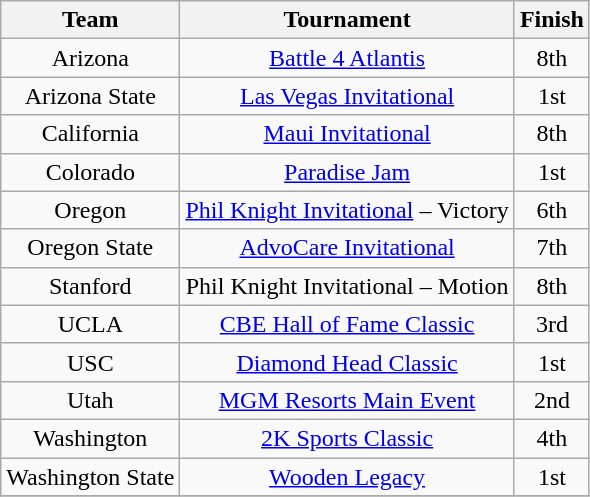<table class="wikitable">
<tr>
<th>Team</th>
<th>Tournament</th>
<th>Finish</th>
</tr>
<tr style="text-align:center;">
<td style=>Arizona</td>
<td><a href='#'>Battle 4 Atlantis</a></td>
<td>8th</td>
</tr>
<tr style="text-align:center;">
<td style=>Arizona State</td>
<td><a href='#'>Las Vegas Invitational</a></td>
<td>1st</td>
</tr>
<tr style="text-align:center;">
<td style=>California</td>
<td><a href='#'>Maui Invitational</a></td>
<td>8th</td>
</tr>
<tr style="text-align:center;">
<td style=>Colorado</td>
<td><a href='#'>Paradise Jam</a></td>
<td>1st</td>
</tr>
<tr style="text-align:center;">
<td style=>Oregon</td>
<td><a href='#'>Phil Knight Invitational</a> – Victory</td>
<td>6th</td>
</tr>
<tr style="text-align:center;">
<td style=>Oregon State</td>
<td><a href='#'>AdvoCare Invitational</a></td>
<td>7th</td>
</tr>
<tr style="text-align:center;">
<td style=>Stanford</td>
<td>Phil Knight Invitational – Motion</td>
<td>8th</td>
</tr>
<tr style="text-align:center;">
<td style=>UCLA</td>
<td><a href='#'>CBE Hall of Fame Classic</a></td>
<td>3rd</td>
</tr>
<tr style="text-align:center;">
<td style=>USC</td>
<td><a href='#'>Diamond Head Classic</a></td>
<td>1st</td>
</tr>
<tr style="text-align:center;">
<td style=>Utah</td>
<td><a href='#'>MGM Resorts Main Event</a></td>
<td>2nd</td>
</tr>
<tr style="text-align:center;">
<td style=>Washington</td>
<td><a href='#'>2K Sports Classic</a></td>
<td>4th</td>
</tr>
<tr style="text-align:center;">
<td style=>Washington State</td>
<td><a href='#'>Wooden Legacy</a></td>
<td>1st</td>
</tr>
<tr>
</tr>
</table>
